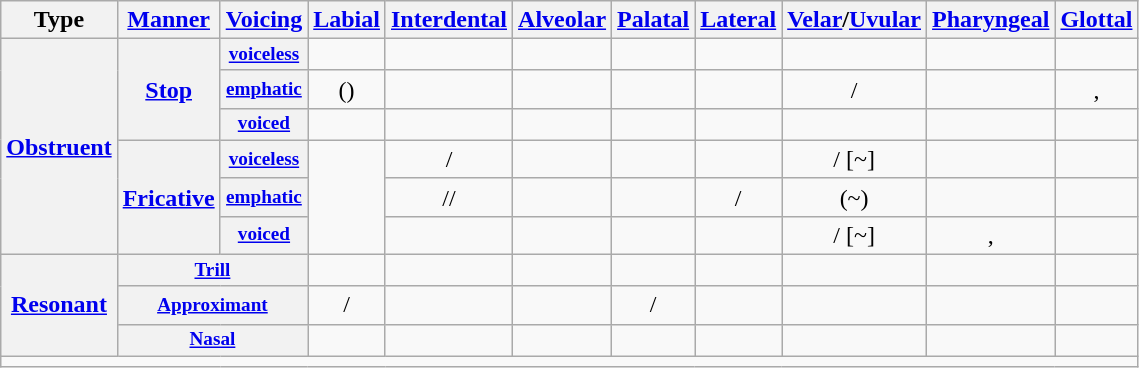<table class="wikitable" style="text-align: center;">
<tr>
<th>Type</th>
<th><a href='#'>Manner</a></th>
<th><a href='#'>Voicing</a></th>
<th><a href='#'>Labial</a></th>
<th><a href='#'>Interdental</a></th>
<th><a href='#'>Alveolar</a></th>
<th><a href='#'>Palatal</a></th>
<th><a href='#'>Lateral</a></th>
<th><a href='#'>Velar</a>/<a href='#'>Uvular</a></th>
<th><a href='#'>Pharyngeal</a></th>
<th><a href='#'>Glottal</a></th>
</tr>
<tr>
<th rowspan="6"><a href='#'>Obstruent</a></th>
<th rowspan="3"><a href='#'>Stop</a></th>
<th style="font-size: 80%;"><a href='#'>voiceless</a></th>
<td> </td>
<td></td>
<td> </td>
<td></td>
<td></td>
<td> </td>
<td></td>
<td></td>
</tr>
<tr>
<th style="font-size: 80%;"><a href='#'>emphatic</a></th>
<td>()</td>
<td></td>
<td> </td>
<td></td>
<td></td>
<td>/ </td>
<td></td>
<td>, </td>
</tr>
<tr>
<th style="font-size: 80%;"><a href='#'>voiced</a></th>
<td> </td>
<td></td>
<td> </td>
<td></td>
<td></td>
<td> </td>
<td></td>
<td></td>
</tr>
<tr>
<th rowspan="3"><a href='#'>Fricative</a></th>
<th style="font-size: 80%;"><a href='#'>voiceless</a></th>
<td rowspan="3"></td>
<td>/ </td>
<td> </td>
<td> </td>
<td> </td>
<td>/ [~]</td>
<td> </td>
<td> </td>
</tr>
<tr>
<th style="font-size: 80%;"><a href='#'>emphatic</a></th>
<td>// </td>
<td> </td>
<td></td>
<td>/ </td>
<td>(~)</td>
<td></td>
<td></td>
</tr>
<tr>
<th style="font-size: 80%;"><a href='#'>voiced</a></th>
<td> </td>
<td> </td>
<td></td>
<td></td>
<td>/ [~]</td>
<td>, </td>
<td></td>
</tr>
<tr>
<th rowspan="3"><a href='#'>Resonant</a></th>
<th colspan="2" style="font-size: 80%;"><a href='#'>Trill</a></th>
<td></td>
<td></td>
<td> </td>
<td></td>
<td></td>
<td></td>
<td></td>
<td></td>
</tr>
<tr>
<th colspan="2" style="font-size: 80%;"><a href='#'>Approximant</a></th>
<td>/ </td>
<td></td>
<td></td>
<td>/ </td>
<td> </td>
<td></td>
<td></td>
<td></td>
</tr>
<tr>
<th colspan="2" style="font-size: 80%;"><a href='#'>Nasal</a></th>
<td> </td>
<td></td>
<td> </td>
<td></td>
<td></td>
<td></td>
<td></td>
<td></td>
</tr>
<tr>
<td colspan="11"></td>
</tr>
</table>
